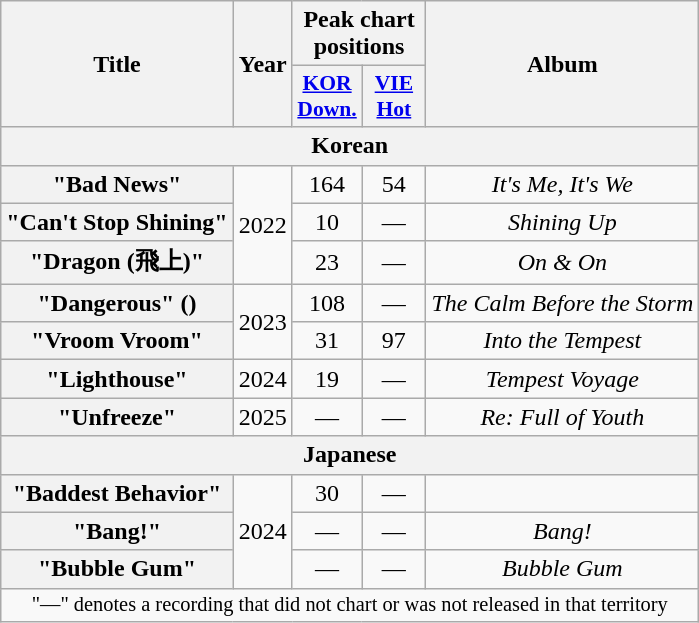<table class="wikitable plainrowheaders" style="text-align:center">
<tr>
<th scope="col" rowspan="2">Title</th>
<th scope="col" rowspan="2">Year</th>
<th scope="col" colspan="2">Peak chart positions</th>
<th scope="col" rowspan="2">Album</th>
</tr>
<tr>
<th scope="col" style="font-size:90%; width:2.5em"><a href='#'>KOR<br>Down.</a><br></th>
<th scope="col" style="font-size:90%; width:2.5em"><a href='#'>VIE<br>Hot</a><br></th>
</tr>
<tr>
<th colspan="5">Korean</th>
</tr>
<tr>
<th scope="row">"Bad News"</th>
<td rowspan="3">2022</td>
<td>164</td>
<td>54</td>
<td><em>It's Me, It's We</em></td>
</tr>
<tr>
<th scope="row">"Can't Stop Shining"</th>
<td>10</td>
<td>—</td>
<td><em>Shining Up</em></td>
</tr>
<tr>
<th scope="row">"Dragon (飛上)"</th>
<td>23</td>
<td>—</td>
<td><em>On & On</em></td>
</tr>
<tr>
<th scope="row">"Dangerous" ()</th>
<td rowspan="2">2023</td>
<td>108</td>
<td>—</td>
<td><em>The Calm Before the Storm</em></td>
</tr>
<tr>
<th scope="row">"Vroom Vroom"</th>
<td>31</td>
<td>97</td>
<td><em>Into the Tempest</em></td>
</tr>
<tr>
<th scope="row">"Lighthouse"</th>
<td>2024</td>
<td>19</td>
<td>—</td>
<td><em>Tempest Voyage</em></td>
</tr>
<tr>
<th scope="row">"Unfreeze"</th>
<td>2025</td>
<td>—</td>
<td>—</td>
<td><em>Re: Full of Youth</em></td>
</tr>
<tr>
<th colspan="5">Japanese</th>
</tr>
<tr>
<th scope="row">"Baddest Behavior"</th>
<td rowspan="3">2024</td>
<td>30</td>
<td>—</td>
<td></td>
</tr>
<tr>
<th scope="row">"Bang!"</th>
<td>—</td>
<td>—</td>
<td><em>Bang!</em></td>
</tr>
<tr>
<th scope="row">"Bubble Gum"</th>
<td>—</td>
<td>—</td>
<td><em>Bubble Gum</em></td>
</tr>
<tr>
<td colspan="5" style="font-size:85%">"—" denotes a recording that did not chart or was not released in that territory</td>
</tr>
</table>
